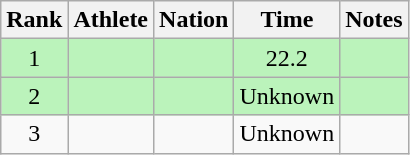<table class="wikitable sortable" style="text-align:center">
<tr>
<th>Rank</th>
<th>Athlete</th>
<th>Nation</th>
<th>Time</th>
<th>Notes</th>
</tr>
<tr style="background:#bbf3bb;">
<td>1</td>
<td align=left></td>
<td align=left></td>
<td>22.2</td>
<td></td>
</tr>
<tr style="background:#bbf3bb;">
<td>2</td>
<td align=left></td>
<td align=left></td>
<td>Unknown</td>
<td></td>
</tr>
<tr>
<td>3</td>
<td align=left></td>
<td align=left></td>
<td>Unknown</td>
<td></td>
</tr>
</table>
